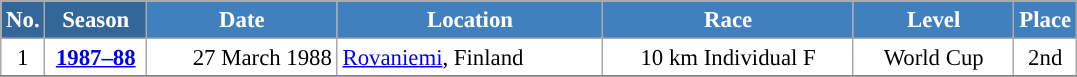<table class="wikitable sortable" style="font-size:95%; text-align:center; border:grey solid 1px; border-collapse:collapse; background:#ffffff;">
<tr style="background:#efefef;">
<th style="background-color:#369; color:white;">No.</th>
<th style="background-color:#369; color:white;">Season</th>
<th style="background-color:#4180be; color:white; width:120px;">Date</th>
<th style="background-color:#4180be; color:white; width:170px;">Location</th>
<th style="background-color:#4180be; color:white; width:160px;">Race</th>
<th style="background-color:#4180be; color:white; width:100px;">Level</th>
<th style="background-color:#4180be; color:white;">Place</th>
</tr>
<tr>
<td align=center>1</td>
<td rowspan=1 align=center><strong> <a href='#'>1987–88</a> </strong></td>
<td align=right>27 March 1988</td>
<td align=left> <a href='#'>Rovaniemi</a>, Finland</td>
<td>10 km Individual F</td>
<td>World Cup</td>
<td>2nd</td>
</tr>
<tr>
</tr>
</table>
